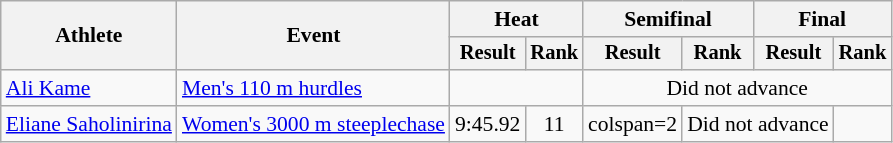<table class="wikitable" style="font-size:90%">
<tr>
<th rowspan="2">Athlete</th>
<th rowspan="2">Event</th>
<th colspan="2">Heat</th>
<th colspan="2">Semifinal</th>
<th colspan="2">Final</th>
</tr>
<tr style="font-size:95%">
<th>Result</th>
<th>Rank</th>
<th>Result</th>
<th>Rank</th>
<th>Result</th>
<th>Rank</th>
</tr>
<tr align=center>
<td align=left><a href='#'>Ali Kame</a></td>
<td align=left><a href='#'>Men's 110 m hurdles</a></td>
<td colspan=2></td>
<td colspan=4>Did not advance</td>
</tr>
<tr align=center>
<td align=left><a href='#'>Eliane Saholinirina</a></td>
<td align=left><a href='#'>Women's 3000 m steeplechase</a></td>
<td>9:45.92</td>
<td>11</td>
<td>colspan=2 </td>
<td colspan="2">Did not advance</td>
</tr>
</table>
